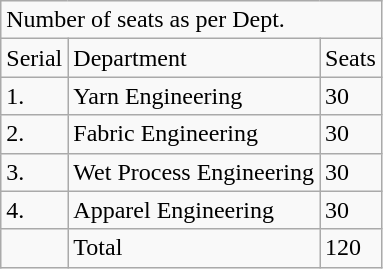<table class="wikitable">
<tr>
<td colspan="3">Number of seats as per Dept.</td>
</tr>
<tr>
<td>Serial</td>
<td>Department</td>
<td>Seats</td>
</tr>
<tr>
<td>1.</td>
<td>Yarn  Engineering</td>
<td>30</td>
</tr>
<tr>
<td>2.</td>
<td>Fabric  Engineering</td>
<td>30</td>
</tr>
<tr>
<td>3.</td>
<td>Wet  Process Engineering</td>
<td>30</td>
</tr>
<tr>
<td>4.</td>
<td>Apparel  Engineering</td>
<td>30</td>
</tr>
<tr>
<td></td>
<td>Total</td>
<td>120</td>
</tr>
</table>
